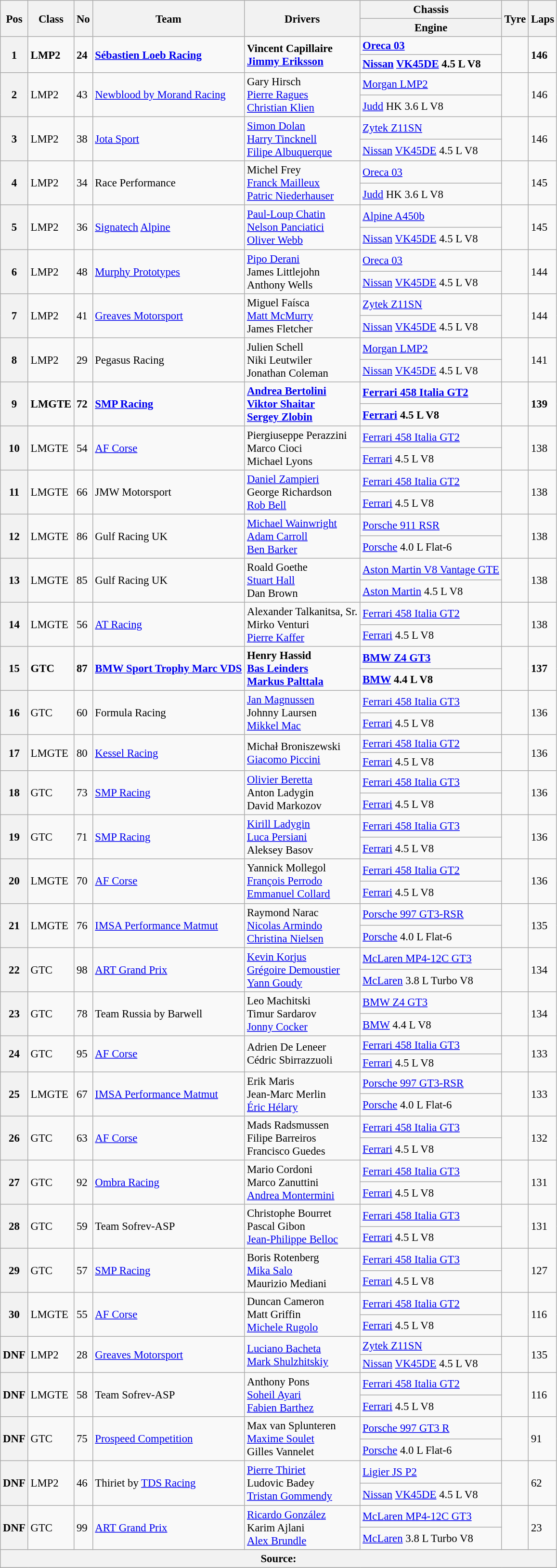<table class="wikitable" style="font-size: 95%;">
<tr>
<th rowspan=2>Pos</th>
<th rowspan=2>Class</th>
<th rowspan=2>No</th>
<th rowspan=2>Team</th>
<th rowspan=2>Drivers</th>
<th>Chassis</th>
<th rowspan=2>Tyre</th>
<th rowspan=2>Laps</th>
</tr>
<tr>
<th>Engine</th>
</tr>
<tr>
<th rowspan=2>1</th>
<td rowspan=2><strong>LMP2</strong></td>
<td rowspan=2><strong>24</strong></td>
<td rowspan=2><strong> <a href='#'>Sébastien Loeb Racing</a></strong></td>
<td rowspan=2><strong> Vincent Capillaire<br> <a href='#'>Jimmy Eriksson</a></strong></td>
<td><strong><a href='#'>Oreca 03</a></strong></td>
<td rowspan=2></td>
<td rowspan=2><strong>146</strong></td>
</tr>
<tr>
<td><strong><a href='#'>Nissan</a> <a href='#'>VK45DE</a> 4.5 L V8</strong></td>
</tr>
<tr>
<th rowspan=2>2</th>
<td rowspan=2>LMP2</td>
<td rowspan=2>43</td>
<td rowspan=2> <a href='#'>Newblood by Morand Racing</a></td>
<td rowspan=2> Gary Hirsch<br> <a href='#'>Pierre Ragues</a><br> <a href='#'>Christian Klien</a></td>
<td><a href='#'>Morgan LMP2</a></td>
<td rowspan=2></td>
<td rowspan=2>146</td>
</tr>
<tr>
<td><a href='#'>Judd</a> HK 3.6 L V8</td>
</tr>
<tr>
<th rowspan=2>3</th>
<td rowspan=2>LMP2</td>
<td rowspan=2>38</td>
<td rowspan=2> <a href='#'>Jota Sport</a></td>
<td rowspan=2> <a href='#'>Simon Dolan</a><br> <a href='#'>Harry Tincknell</a><br> <a href='#'>Filipe Albuquerque</a></td>
<td><a href='#'>Zytek Z11SN</a></td>
<td rowspan=2></td>
<td rowspan=2>146</td>
</tr>
<tr>
<td><a href='#'>Nissan</a> <a href='#'>VK45DE</a> 4.5 L V8</td>
</tr>
<tr>
<th rowspan=2>4</th>
<td rowspan=2>LMP2</td>
<td rowspan=2>34</td>
<td rowspan=2> Race Performance</td>
<td rowspan=2> Michel Frey<br> <a href='#'>Franck Mailleux</a><br> <a href='#'>Patric Niederhauser</a></td>
<td><a href='#'>Oreca 03</a></td>
<td rowspan=2></td>
<td rowspan=2>145</td>
</tr>
<tr>
<td><a href='#'>Judd</a> HK 3.6 L V8</td>
</tr>
<tr>
<th rowspan="2">5</th>
<td rowspan="2">LMP2</td>
<td rowspan="2">36</td>
<td rowspan="2"> <a href='#'>Signatech</a> <a href='#'>Alpine</a></td>
<td rowspan="2"> <a href='#'>Paul-Loup Chatin</a><br> <a href='#'>Nelson Panciatici</a><br> <a href='#'>Oliver Webb</a></td>
<td><a href='#'>Alpine A450b</a></td>
<td rowspan="2"></td>
<td rowspan="2">145</td>
</tr>
<tr>
<td><a href='#'>Nissan</a> <a href='#'>VK45DE</a> 4.5 L V8</td>
</tr>
<tr>
<th rowspan="2">6</th>
<td rowspan="2">LMP2</td>
<td rowspan="2">48</td>
<td rowspan="2"> <a href='#'>Murphy Prototypes</a></td>
<td rowspan="2"> <a href='#'>Pipo Derani</a><br> James Littlejohn<br> Anthony Wells</td>
<td><a href='#'>Oreca 03</a></td>
<td rowspan="2"></td>
<td rowspan="2">144</td>
</tr>
<tr>
<td><a href='#'>Nissan</a> <a href='#'>VK45DE</a> 4.5 L V8</td>
</tr>
<tr>
<th rowspan="2">7</th>
<td rowspan="2">LMP2</td>
<td rowspan="2">41</td>
<td rowspan="2"> <a href='#'>Greaves Motorsport</a></td>
<td rowspan="2"> Miguel Faísca<br> <a href='#'>Matt McMurry</a><br> James Fletcher</td>
<td><a href='#'>Zytek Z11SN</a></td>
<td rowspan="2"></td>
<td rowspan="2">144</td>
</tr>
<tr>
<td><a href='#'>Nissan</a> <a href='#'>VK45DE</a> 4.5 L V8</td>
</tr>
<tr>
<th rowspan="2">8</th>
<td rowspan="2">LMP2</td>
<td rowspan="2">29</td>
<td rowspan="2"> Pegasus Racing</td>
<td rowspan="2"> Julien Schell<br> Niki Leutwiler<br> Jonathan Coleman</td>
<td><a href='#'>Morgan LMP2</a></td>
<td rowspan="2"></td>
<td rowspan="2">141</td>
</tr>
<tr>
<td><a href='#'>Nissan</a> <a href='#'>VK45DE</a> 4.5 L V8</td>
</tr>
<tr>
<th rowspan=2>9</th>
<td rowspan=2><strong>LMGTE</strong></td>
<td rowspan=2><strong>72</strong></td>
<td rowspan=2><strong> <a href='#'>SMP Racing</a></strong></td>
<td rowspan=2><strong> <a href='#'>Andrea Bertolini</a><br> <a href='#'>Viktor Shaitar</a><br> <a href='#'>Sergey Zlobin</a></strong></td>
<td><strong><a href='#'>Ferrari 458 Italia GT2</a></strong></td>
<td rowspan=2></td>
<td rowspan=2><strong>139</strong></td>
</tr>
<tr>
<td><strong><a href='#'>Ferrari</a> 4.5 L V8</strong></td>
</tr>
<tr>
<th rowspan=2>10</th>
<td rowspan=2>LMGTE</td>
<td rowspan=2>54</td>
<td rowspan=2> <a href='#'>AF Corse</a></td>
<td rowspan=2> Piergiuseppe Perazzini<br> Marco Cioci<br> Michael Lyons</td>
<td><a href='#'>Ferrari 458 Italia GT2</a></td>
<td rowspan=2></td>
<td rowspan=2>138</td>
</tr>
<tr>
<td><a href='#'>Ferrari</a> 4.5 L V8</td>
</tr>
<tr>
<th rowspan=2>11</th>
<td rowspan=2>LMGTE</td>
<td rowspan=2>66</td>
<td rowspan=2> JMW Motorsport</td>
<td rowspan=2> <a href='#'>Daniel Zampieri</a><br> George Richardson<br> <a href='#'>Rob Bell</a></td>
<td><a href='#'>Ferrari 458 Italia GT2</a></td>
<td rowspan=2></td>
<td rowspan=2>138</td>
</tr>
<tr>
<td><a href='#'>Ferrari</a> 4.5 L V8</td>
</tr>
<tr>
<th rowspan=2>12</th>
<td rowspan=2>LMGTE</td>
<td rowspan=2>86</td>
<td rowspan=2> Gulf Racing UK</td>
<td rowspan=2> <a href='#'>Michael Wainwright</a><br> <a href='#'>Adam Carroll</a><br> <a href='#'>Ben Barker</a></td>
<td><a href='#'>Porsche 911 RSR</a></td>
<td rowspan=2></td>
<td rowspan=2>138</td>
</tr>
<tr>
<td><a href='#'>Porsche</a> 4.0 L Flat-6</td>
</tr>
<tr>
<th rowspan="2">13</th>
<td rowspan="2">LMGTE</td>
<td rowspan="2">85</td>
<td rowspan="2"> Gulf Racing UK</td>
<td rowspan="2"> Roald Goethe<br> <a href='#'>Stuart Hall</a><br> Dan Brown</td>
<td><a href='#'>Aston Martin V8 Vantage GTE</a></td>
<td rowspan="2"></td>
<td rowspan="2">138</td>
</tr>
<tr>
<td><a href='#'>Aston Martin</a> 4.5 L V8</td>
</tr>
<tr>
<th rowspan="2">14</th>
<td rowspan="2">LMGTE</td>
<td rowspan="2">56</td>
<td rowspan="2"> <a href='#'>AT Racing</a></td>
<td rowspan="2"> Alexander Talkanitsa, Sr.<br> Mirko Venturi<br> <a href='#'>Pierre Kaffer</a></td>
<td><a href='#'>Ferrari 458 Italia GT2</a></td>
<td rowspan="2"></td>
<td rowspan="2">138</td>
</tr>
<tr>
<td><a href='#'>Ferrari</a> 4.5 L V8</td>
</tr>
<tr>
<th rowspan=2>15</th>
<td rowspan=2><strong>GTC</strong></td>
<td rowspan=2><strong>87</strong></td>
<td rowspan=2><strong> <a href='#'>BMW Sport Trophy Marc VDS</a></strong></td>
<td rowspan=2><strong> Henry Hassid<br> <a href='#'>Bas Leinders</a><br> <a href='#'>Markus Palttala</a></strong></td>
<td><a href='#'><strong>BMW Z4 GT3</strong></a></td>
<td rowspan=2></td>
<td rowspan=2><strong>137</strong></td>
</tr>
<tr>
<td><strong><a href='#'>BMW</a> 4.4 L V8</strong></td>
</tr>
<tr>
<th rowspan=2>16</th>
<td rowspan=2>GTC</td>
<td rowspan=2>60</td>
<td rowspan=2> Formula Racing</td>
<td rowspan=2> <a href='#'>Jan Magnussen</a><br> Johnny Laursen<br> <a href='#'>Mikkel Mac</a></td>
<td><a href='#'>Ferrari 458 Italia GT3</a></td>
<td rowspan=2></td>
<td rowspan=2>136</td>
</tr>
<tr>
<td><a href='#'>Ferrari</a> 4.5 L V8</td>
</tr>
<tr>
<th rowspan=2>17</th>
<td rowspan=2>LMGTE</td>
<td rowspan=2>80</td>
<td rowspan=2> <a href='#'>Kessel Racing</a></td>
<td rowspan=2> Michał Broniszewski<br> <a href='#'>Giacomo Piccini</a></td>
<td><a href='#'>Ferrari 458 Italia GT2</a></td>
<td rowspan=2></td>
<td rowspan=2>136</td>
</tr>
<tr>
<td><a href='#'>Ferrari</a> 4.5 L V8</td>
</tr>
<tr>
<th rowspan=2>18</th>
<td rowspan=2>GTC</td>
<td rowspan=2>73</td>
<td rowspan=2> <a href='#'>SMP Racing</a></td>
<td rowspan=2> <a href='#'>Olivier Beretta</a><br> Anton Ladygin<br> David Markozov</td>
<td><a href='#'>Ferrari 458 Italia GT3</a></td>
<td rowspan=2></td>
<td rowspan=2>136</td>
</tr>
<tr>
<td><a href='#'>Ferrari</a> 4.5 L V8</td>
</tr>
<tr>
<th rowspan=2>19</th>
<td rowspan=2>GTC</td>
<td rowspan=2>71</td>
<td rowspan=2> <a href='#'>SMP Racing</a></td>
<td rowspan=2> <a href='#'>Kirill Ladygin</a><br> <a href='#'>Luca Persiani</a><br> Aleksey Basov</td>
<td><a href='#'>Ferrari 458 Italia GT3</a></td>
<td rowspan=2></td>
<td rowspan=2>136</td>
</tr>
<tr>
<td><a href='#'>Ferrari</a> 4.5 L V8</td>
</tr>
<tr>
<th rowspan=2>20</th>
<td rowspan=2>LMGTE</td>
<td rowspan=2>70</td>
<td rowspan=2> <a href='#'>AF Corse</a></td>
<td rowspan=2> Yannick Mollegol<br> <a href='#'>François Perrodo</a><br> <a href='#'>Emmanuel Collard</a></td>
<td><a href='#'>Ferrari 458 Italia GT2</a></td>
<td rowspan=2></td>
<td rowspan=2>136</td>
</tr>
<tr>
<td><a href='#'>Ferrari</a> 4.5 L V8</td>
</tr>
<tr>
<th rowspan=2>21</th>
<td rowspan=2>LMGTE</td>
<td rowspan=2>76</td>
<td rowspan=2> <a href='#'>IMSA Performance Matmut</a></td>
<td rowspan=2> Raymond Narac<br> <a href='#'>Nicolas Armindo</a><br> <a href='#'>Christina Nielsen</a></td>
<td><a href='#'>Porsche 997 GT3-RSR</a></td>
<td rowspan=2></td>
<td rowspan=2>135</td>
</tr>
<tr>
<td><a href='#'>Porsche</a> 4.0 L Flat-6</td>
</tr>
<tr>
<th rowspan=2>22</th>
<td rowspan=2>GTC</td>
<td rowspan=2>98</td>
<td rowspan=2> <a href='#'>ART Grand Prix</a></td>
<td rowspan=2> <a href='#'>Kevin Korjus</a><br> <a href='#'>Grégoire Demoustier</a><br> <a href='#'>Yann Goudy</a></td>
<td><a href='#'>McLaren MP4-12C GT3</a></td>
<td rowspan=2></td>
<td rowspan=2>134</td>
</tr>
<tr>
<td><a href='#'>McLaren</a> 3.8 L Turbo V8</td>
</tr>
<tr>
<th rowspan=2>23</th>
<td rowspan=2>GTC</td>
<td rowspan=2>78</td>
<td rowspan=2> Team Russia by Barwell</td>
<td rowspan=2> Leo Machitski<br> Timur Sardarov<br> <a href='#'>Jonny Cocker</a></td>
<td><a href='#'>BMW Z4 GT3</a></td>
<td rowspan=2></td>
<td rowspan=2>134</td>
</tr>
<tr>
<td><a href='#'>BMW</a> 4.4 L V8</td>
</tr>
<tr>
<th rowspan=2>24</th>
<td rowspan=2>GTC</td>
<td rowspan=2>95</td>
<td rowspan=2> <a href='#'>AF Corse</a></td>
<td rowspan=2> Adrien De Leneer<br> Cédric Sbirrazzuoli</td>
<td><a href='#'>Ferrari 458 Italia GT3</a></td>
<td rowspan=2></td>
<td rowspan=2>133</td>
</tr>
<tr>
<td><a href='#'>Ferrari</a> 4.5 L V8</td>
</tr>
<tr>
<th rowspan="2">25</th>
<td rowspan="2">LMGTE</td>
<td rowspan="2">67</td>
<td rowspan="2"> <a href='#'>IMSA Performance Matmut</a></td>
<td rowspan="2"> Erik Maris<br> Jean-Marc Merlin<br> <a href='#'>Éric Hélary</a></td>
<td><a href='#'>Porsche 997 GT3-RSR</a></td>
<td rowspan="2"></td>
<td rowspan="2">133</td>
</tr>
<tr>
<td><a href='#'>Porsche</a> 4.0 L Flat-6</td>
</tr>
<tr>
<th rowspan="2">26</th>
<td rowspan="2">GTC</td>
<td rowspan="2">63</td>
<td rowspan="2"> <a href='#'>AF Corse</a></td>
<td rowspan="2"> Mads Radsmussen<br> Filipe Barreiros<br> Francisco Guedes</td>
<td><a href='#'>Ferrari 458 Italia GT3</a></td>
<td rowspan="2"></td>
<td rowspan="2">132</td>
</tr>
<tr>
<td><a href='#'>Ferrari</a> 4.5 L V8</td>
</tr>
<tr>
<th rowspan="2">27</th>
<td rowspan="2">GTC</td>
<td rowspan="2">92</td>
<td rowspan="2"> <a href='#'>Ombra Racing</a></td>
<td rowspan="2"> Mario Cordoni<br> Marco Zanuttini<br> <a href='#'>Andrea Montermini</a></td>
<td><a href='#'>Ferrari 458 Italia GT3</a></td>
<td rowspan="2"></td>
<td rowspan="2">131</td>
</tr>
<tr>
<td><a href='#'>Ferrari</a> 4.5 L V8</td>
</tr>
<tr>
<th rowspan="2">28</th>
<td rowspan="2">GTC</td>
<td rowspan="2">59</td>
<td rowspan="2"> Team Sofrev-ASP</td>
<td rowspan="2"> Christophe Bourret<br> Pascal Gibon<br> <a href='#'>Jean-Philippe Belloc</a></td>
<td><a href='#'>Ferrari 458 Italia GT3</a></td>
<td rowspan="2"></td>
<td rowspan="2">131</td>
</tr>
<tr>
<td><a href='#'>Ferrari</a> 4.5 L V8</td>
</tr>
<tr>
<th rowspan="2">29</th>
<td rowspan="2">GTC</td>
<td rowspan="2">57</td>
<td rowspan="2"> <a href='#'>SMP Racing</a></td>
<td rowspan="2"> Boris Rotenberg<br> <a href='#'>Mika Salo</a><br> Maurizio Mediani</td>
<td><a href='#'>Ferrari 458 Italia GT3</a></td>
<td rowspan="2"></td>
<td rowspan="2">127</td>
</tr>
<tr>
<td><a href='#'>Ferrari</a> 4.5 L V8</td>
</tr>
<tr>
<th rowspan="2">30</th>
<td rowspan="2">LMGTE</td>
<td rowspan="2">55</td>
<td rowspan="2"> <a href='#'>AF Corse</a></td>
<td rowspan="2"> Duncan Cameron<br> Matt Griffin<br> <a href='#'>Michele Rugolo</a></td>
<td><a href='#'>Ferrari 458 Italia GT2</a></td>
<td rowspan="2"></td>
<td rowspan="2">116</td>
</tr>
<tr>
<td><a href='#'>Ferrari</a> 4.5 L V8</td>
</tr>
<tr>
<th rowspan="2">DNF</th>
<td rowspan="2">LMP2</td>
<td rowspan="2">28</td>
<td rowspan="2"> <a href='#'>Greaves Motorsport</a></td>
<td rowspan="2"> <a href='#'>Luciano Bacheta</a><br> <a href='#'>Mark Shulzhitskiy</a></td>
<td><a href='#'>Zytek Z11SN</a></td>
<td rowspan="2"></td>
<td rowspan="2">135</td>
</tr>
<tr>
<td><a href='#'>Nissan</a> <a href='#'>VK45DE</a> 4.5 L V8</td>
</tr>
<tr>
<th rowspan="2">DNF</th>
<td rowspan="2">LMGTE</td>
<td rowspan="2">58</td>
<td rowspan="2"> Team Sofrev-ASP</td>
<td rowspan="2"> Anthony Pons<br> <a href='#'>Soheil Ayari</a><br> <a href='#'>Fabien Barthez</a></td>
<td><a href='#'>Ferrari 458 Italia GT2</a></td>
<td rowspan="2"></td>
<td rowspan="2">116</td>
</tr>
<tr>
<td><a href='#'>Ferrari</a> 4.5 L V8</td>
</tr>
<tr>
<th rowspan="2">DNF</th>
<td rowspan="2">GTC</td>
<td rowspan="2">75</td>
<td rowspan="2"> <a href='#'>Prospeed Competition</a></td>
<td rowspan="2"> Max van Splunteren<br> <a href='#'>Maxime Soulet</a><br> Gilles Vannelet</td>
<td><a href='#'>Porsche 997 GT3 R</a></td>
<td rowspan="2"></td>
<td rowspan="2">91</td>
</tr>
<tr>
<td><a href='#'>Porsche</a> 4.0 L Flat-6</td>
</tr>
<tr>
<th rowspan="2">DNF</th>
<td rowspan="2">LMP2</td>
<td rowspan="2">46</td>
<td rowspan="2"> Thiriet by <a href='#'>TDS Racing</a></td>
<td rowspan="2"> <a href='#'>Pierre Thiriet</a><br> Ludovic Badey<br> <a href='#'>Tristan Gommendy</a></td>
<td><a href='#'>Ligier JS P2</a></td>
<td rowspan="2"></td>
<td rowspan="2">62</td>
</tr>
<tr>
<td><a href='#'>Nissan</a> <a href='#'>VK45DE</a> 4.5 L V8</td>
</tr>
<tr>
<th rowspan="2">DNF</th>
<td rowspan="2">GTC</td>
<td rowspan="2">99</td>
<td rowspan="2"> <a href='#'>ART Grand Prix</a></td>
<td rowspan="2"> <a href='#'>Ricardo González</a><br> Karim Ajlani<br> <a href='#'>Alex Brundle</a></td>
<td><a href='#'>McLaren MP4-12C GT3</a></td>
<td rowspan="2"></td>
<td rowspan="2">23</td>
</tr>
<tr>
<td><a href='#'>McLaren</a> 3.8 L Turbo V8</td>
</tr>
<tr>
<th colspan="8">Source:</th>
</tr>
<tr>
</tr>
</table>
